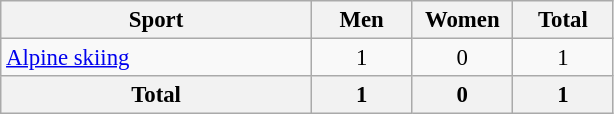<table class="wikitable" style="text-align:center; font-size: 95%">
<tr>
<th width=200>Sport</th>
<th width=60>Men</th>
<th width=60>Women</th>
<th width=60>Total</th>
</tr>
<tr>
<td align=left><a href='#'>Alpine skiing</a></td>
<td>1</td>
<td>0</td>
<td>1</td>
</tr>
<tr>
<th>Total</th>
<th>1</th>
<th>0</th>
<th>1</th>
</tr>
</table>
